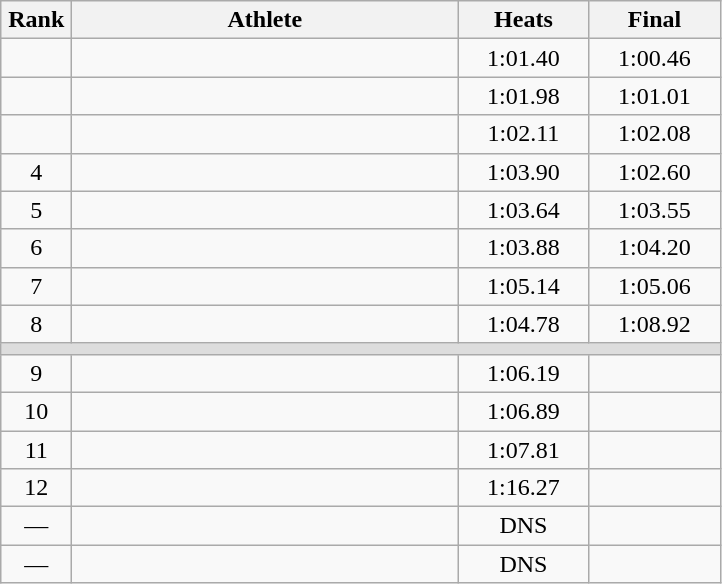<table class=wikitable style="text-align:center">
<tr>
<th width=40>Rank</th>
<th width=250>Athlete</th>
<th width=80>Heats</th>
<th width=80>Final</th>
</tr>
<tr>
<td></td>
<td align=left></td>
<td>1:01.40</td>
<td>1:00.46</td>
</tr>
<tr>
<td></td>
<td align=left></td>
<td>1:01.98</td>
<td>1:01.01</td>
</tr>
<tr>
<td></td>
<td align=left></td>
<td>1:02.11</td>
<td>1:02.08</td>
</tr>
<tr>
<td>4</td>
<td align=left></td>
<td>1:03.90</td>
<td>1:02.60</td>
</tr>
<tr>
<td>5</td>
<td align=left></td>
<td>1:03.64</td>
<td>1:03.55</td>
</tr>
<tr>
<td>6</td>
<td align=left></td>
<td>1:03.88</td>
<td>1:04.20</td>
</tr>
<tr>
<td>7</td>
<td align=left></td>
<td>1:05.14</td>
<td>1:05.06</td>
</tr>
<tr>
<td>8</td>
<td align=left></td>
<td>1:04.78</td>
<td>1:08.92</td>
</tr>
<tr bgcolor=#DDDDDD>
<td colspan=4></td>
</tr>
<tr>
<td>9</td>
<td align=left></td>
<td>1:06.19</td>
<td></td>
</tr>
<tr>
<td>10</td>
<td align=left></td>
<td>1:06.89</td>
<td></td>
</tr>
<tr>
<td>11</td>
<td align=left></td>
<td>1:07.81</td>
<td></td>
</tr>
<tr>
<td>12</td>
<td align=left></td>
<td>1:16.27</td>
<td></td>
</tr>
<tr>
<td>—</td>
<td align=left></td>
<td>DNS</td>
<td></td>
</tr>
<tr>
<td>—</td>
<td align=left></td>
<td>DNS</td>
<td></td>
</tr>
</table>
